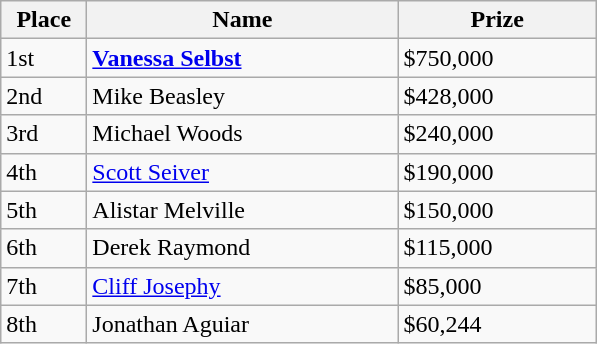<table class="wikitable">
<tr>
<th width="50">Place</th>
<th width="200">Name</th>
<th width="125">Prize</th>
</tr>
<tr>
<td>1st</td>
<td> <strong><a href='#'>Vanessa Selbst</a></strong></td>
<td>$750,000</td>
</tr>
<tr>
<td>2nd</td>
<td> Mike Beasley</td>
<td>$428,000</td>
</tr>
<tr>
<td>3rd</td>
<td> Michael Woods</td>
<td>$240,000</td>
</tr>
<tr>
<td>4th</td>
<td> <a href='#'>Scott Seiver</a></td>
<td>$190,000</td>
</tr>
<tr>
<td>5th</td>
<td> Alistar Melville</td>
<td>$150,000</td>
</tr>
<tr>
<td>6th</td>
<td> Derek Raymond</td>
<td>$115,000</td>
</tr>
<tr>
<td>7th</td>
<td> <a href='#'>Cliff Josephy</a></td>
<td>$85,000</td>
</tr>
<tr>
<td>8th</td>
<td> Jonathan Aguiar</td>
<td>$60,244</td>
</tr>
</table>
